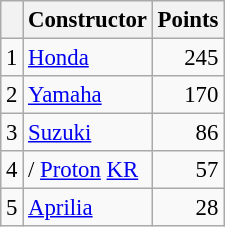<table class="wikitable" style="font-size: 95%;">
<tr>
<th></th>
<th>Constructor</th>
<th>Points</th>
</tr>
<tr>
<td align=center>1</td>
<td> <a href='#'>Honda</a></td>
<td align=right>245</td>
</tr>
<tr>
<td align=center>2</td>
<td> <a href='#'>Yamaha</a></td>
<td align=right>170</td>
</tr>
<tr>
<td align=center>3</td>
<td> <a href='#'>Suzuki</a></td>
<td align=right>86</td>
</tr>
<tr>
<td align=center>4</td>
<td>/ <a href='#'>Proton</a> <a href='#'>KR</a></td>
<td align=right>57</td>
</tr>
<tr>
<td align=center>5</td>
<td> <a href='#'>Aprilia</a></td>
<td align=right>28</td>
</tr>
</table>
